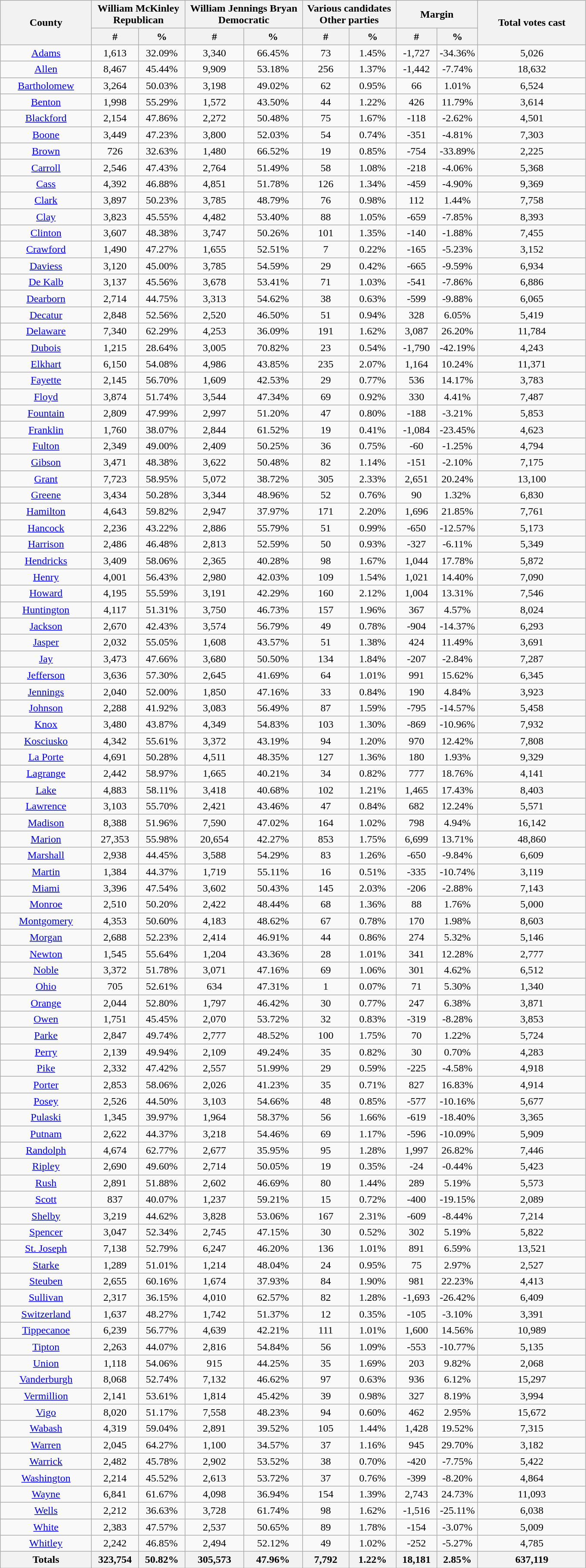<table class="wikitable sortable mw-collapsible mw-collapsed">
<tr>
<th rowspan="2">County</th>
<th colspan="2">William McKinley<br>Republican</th>
<th colspan="2">William Jennings Bryan<br>Democratic</th>
<th colspan="2">Various candidates<br>Other parties</th>
<th colspan="2">Margin</th>
<th rowspan="2" data-sort-type="number">Total votes cast</th>
</tr>
<tr>
<th data-sort-type="number" width="8%">#</th>
<th data-sort-type="number" width="8%">%</th>
<th data-sort-type="number" width="10%">#</th>
<th data-sort-type="number" width="10%">%</th>
<th data-sort-type="number" width="8%">#</th>
<th data-sort-type="number" width="8%">%</th>
<th data-sort-type="number" width="7%">#</th>
<th data-sort-type="number" width="7%">%</th>
</tr>
<tr style="text-align:center;">
<td><a href='#'>Adams</a></td>
<td>1,613</td>
<td>32.09%</td>
<td>3,340</td>
<td>66.45%</td>
<td>73</td>
<td>1.45%</td>
<td>-1,727</td>
<td>-34.36%</td>
<td>5,026</td>
</tr>
<tr style="text-align:center;">
<td><a href='#'>Allen</a></td>
<td>8,467</td>
<td>45.44%</td>
<td>9,909</td>
<td>53.18%</td>
<td>256</td>
<td>1.37%</td>
<td>-1,442</td>
<td>-7.74%</td>
<td>18,632</td>
</tr>
<tr style="text-align:center;">
<td><a href='#'>Bartholomew</a></td>
<td>3,264</td>
<td>50.03%</td>
<td>3,198</td>
<td>49.02%</td>
<td>62</td>
<td>0.95%</td>
<td>66</td>
<td>1.01%</td>
<td>6,524</td>
</tr>
<tr style="text-align:center;">
<td><a href='#'>Benton</a></td>
<td>1,998</td>
<td>55.29%</td>
<td>1,572</td>
<td>43.50%</td>
<td>44</td>
<td>1.22%</td>
<td>426</td>
<td>11.79%</td>
<td>3,614</td>
</tr>
<tr style="text-align:center;">
<td><a href='#'>Blackford</a></td>
<td>2,154</td>
<td>47.86%</td>
<td>2,272</td>
<td>50.48%</td>
<td>75</td>
<td>1.67%</td>
<td>-118</td>
<td>-2.62%</td>
<td>4,501</td>
</tr>
<tr style="text-align:center;">
<td><a href='#'>Boone</a></td>
<td>3,449</td>
<td>47.23%</td>
<td>3,800</td>
<td>52.03%</td>
<td>54</td>
<td>0.74%</td>
<td>-351</td>
<td>-4.81%</td>
<td>7,303</td>
</tr>
<tr style="text-align:center;">
<td><a href='#'>Brown</a></td>
<td>726</td>
<td>32.63%</td>
<td>1,480</td>
<td>66.52%</td>
<td>19</td>
<td>0.85%</td>
<td>-754</td>
<td>-33.89%</td>
<td>2,225</td>
</tr>
<tr style="text-align:center;">
<td><a href='#'>Carroll</a></td>
<td>2,546</td>
<td>47.43%</td>
<td>2,764</td>
<td>51.49%</td>
<td>58</td>
<td>1.08%</td>
<td>-218</td>
<td>-4.06%</td>
<td>5,368</td>
</tr>
<tr style="text-align:center;">
<td><a href='#'>Cass</a></td>
<td>4,392</td>
<td>46.88%</td>
<td>4,851</td>
<td>51.78%</td>
<td>126</td>
<td>1.34%</td>
<td>-459</td>
<td>-4.90%</td>
<td>9,369</td>
</tr>
<tr style="text-align:center;">
<td><a href='#'>Clark</a></td>
<td>3,897</td>
<td>50.23%</td>
<td>3,785</td>
<td>48.79%</td>
<td>76</td>
<td>0.98%</td>
<td>112</td>
<td>1.44%</td>
<td>7,758</td>
</tr>
<tr style="text-align:center;">
<td><a href='#'>Clay</a></td>
<td>3,823</td>
<td>45.55%</td>
<td>4,482</td>
<td>53.40%</td>
<td>88</td>
<td>1.05%</td>
<td>-659</td>
<td>-7.85%</td>
<td>8,393</td>
</tr>
<tr style="text-align:center;">
<td><a href='#'>Clinton</a></td>
<td>3,607</td>
<td>48.38%</td>
<td>3,747</td>
<td>50.26%</td>
<td>101</td>
<td>1.35%</td>
<td>-140</td>
<td>-1.88%</td>
<td>7,455</td>
</tr>
<tr style="text-align:center;">
<td><a href='#'>Crawford</a></td>
<td>1,490</td>
<td>47.27%</td>
<td>1,655</td>
<td>52.51%</td>
<td>7</td>
<td>0.22%</td>
<td>-165</td>
<td>-5.23%</td>
<td>3,152</td>
</tr>
<tr style="text-align:center;">
<td><a href='#'>Daviess</a></td>
<td>3,120</td>
<td>45.00%</td>
<td>3,785</td>
<td>54.59%</td>
<td>29</td>
<td>0.42%</td>
<td>-665</td>
<td>-9.59%</td>
<td>6,934</td>
</tr>
<tr style="text-align:center;">
<td><a href='#'>De Kalb</a></td>
<td>3,137</td>
<td>45.56%</td>
<td>3,678</td>
<td>53.41%</td>
<td>71</td>
<td>1.03%</td>
<td>-541</td>
<td>-7.86%</td>
<td>6,886</td>
</tr>
<tr style="text-align:center;">
<td><a href='#'>Dearborn</a></td>
<td>2,714</td>
<td>44.75%</td>
<td>3,313</td>
<td>54.62%</td>
<td>38</td>
<td>0.63%</td>
<td>-599</td>
<td>-9.88%</td>
<td>6,065</td>
</tr>
<tr style="text-align:center;">
<td><a href='#'>Decatur</a></td>
<td>2,848</td>
<td>52.56%</td>
<td>2,520</td>
<td>46.50%</td>
<td>51</td>
<td>0.94%</td>
<td>328</td>
<td>6.05%</td>
<td>5,419</td>
</tr>
<tr style="text-align:center;">
<td><a href='#'>Delaware</a></td>
<td>7,340</td>
<td>62.29%</td>
<td>4,253</td>
<td>36.09%</td>
<td>191</td>
<td>1.62%</td>
<td>3,087</td>
<td>26.20%</td>
<td>11,784</td>
</tr>
<tr style="text-align:center;">
<td><a href='#'>Dubois</a></td>
<td>1,215</td>
<td>28.64%</td>
<td>3,005</td>
<td>70.82%</td>
<td>23</td>
<td>0.54%</td>
<td>-1,790</td>
<td>-42.19%</td>
<td>4,243</td>
</tr>
<tr style="text-align:center;">
<td><a href='#'>Elkhart</a></td>
<td>6,150</td>
<td>54.08%</td>
<td>4,986</td>
<td>43.85%</td>
<td>235</td>
<td>2.07%</td>
<td>1,164</td>
<td>10.24%</td>
<td>11,371</td>
</tr>
<tr style="text-align:center;">
<td><a href='#'>Fayette</a></td>
<td>2,145</td>
<td>56.70%</td>
<td>1,609</td>
<td>42.53%</td>
<td>29</td>
<td>0.77%</td>
<td>536</td>
<td>14.17%</td>
<td>3,783</td>
</tr>
<tr style="text-align:center;">
<td><a href='#'>Floyd</a></td>
<td>3,874</td>
<td>51.74%</td>
<td>3,544</td>
<td>47.34%</td>
<td>69</td>
<td>0.92%</td>
<td>330</td>
<td>4.41%</td>
<td>7,487</td>
</tr>
<tr style="text-align:center;">
<td><a href='#'>Fountain</a></td>
<td>2,809</td>
<td>47.99%</td>
<td>2,997</td>
<td>51.20%</td>
<td>47</td>
<td>0.80%</td>
<td>-188</td>
<td>-3.21%</td>
<td>5,853</td>
</tr>
<tr style="text-align:center;">
<td><a href='#'>Franklin</a></td>
<td>1,760</td>
<td>38.07%</td>
<td>2,844</td>
<td>61.52%</td>
<td>19</td>
<td>0.41%</td>
<td>-1,084</td>
<td>-23.45%</td>
<td>4,623</td>
</tr>
<tr style="text-align:center;">
<td><a href='#'>Fulton</a></td>
<td>2,349</td>
<td>49.00%</td>
<td>2,409</td>
<td>50.25%</td>
<td>36</td>
<td>0.75%</td>
<td>-60</td>
<td>-1.25%</td>
<td>4,794</td>
</tr>
<tr style="text-align:center;">
<td><a href='#'>Gibson</a></td>
<td>3,471</td>
<td>48.38%</td>
<td>3,622</td>
<td>50.48%</td>
<td>82</td>
<td>1.14%</td>
<td>-151</td>
<td>-2.10%</td>
<td>7,175</td>
</tr>
<tr style="text-align:center;">
<td><a href='#'>Grant</a></td>
<td>7,723</td>
<td>58.95%</td>
<td>5,072</td>
<td>38.72%</td>
<td>305</td>
<td>2.33%</td>
<td>2,651</td>
<td>20.24%</td>
<td>13,100</td>
</tr>
<tr style="text-align:center;">
<td><a href='#'>Greene</a></td>
<td>3,434</td>
<td>50.28%</td>
<td>3,344</td>
<td>48.96%</td>
<td>52</td>
<td>0.76%</td>
<td>90</td>
<td>1.32%</td>
<td>6,830</td>
</tr>
<tr style="text-align:center;">
<td><a href='#'>Hamilton</a></td>
<td>4,643</td>
<td>59.82%</td>
<td>2,947</td>
<td>37.97%</td>
<td>171</td>
<td>2.20%</td>
<td>1,696</td>
<td>21.85%</td>
<td>7,761</td>
</tr>
<tr style="text-align:center;">
<td><a href='#'>Hancock</a></td>
<td>2,236</td>
<td>43.22%</td>
<td>2,886</td>
<td>55.79%</td>
<td>51</td>
<td>0.99%</td>
<td>-650</td>
<td>-12.57%</td>
<td>5,173</td>
</tr>
<tr style="text-align:center;">
<td><a href='#'>Harrison</a></td>
<td>2,486</td>
<td>46.48%</td>
<td>2,813</td>
<td>52.59%</td>
<td>50</td>
<td>0.93%</td>
<td>-327</td>
<td>-6.11%</td>
<td>5,349</td>
</tr>
<tr style="text-align:center;">
<td><a href='#'>Hendricks</a></td>
<td>3,409</td>
<td>58.06%</td>
<td>2,365</td>
<td>40.28%</td>
<td>98</td>
<td>1.67%</td>
<td>1,044</td>
<td>17.78%</td>
<td>5,872</td>
</tr>
<tr style="text-align:center;">
<td><a href='#'>Henry</a></td>
<td>4,001</td>
<td>56.43%</td>
<td>2,980</td>
<td>42.03%</td>
<td>109</td>
<td>1.54%</td>
<td>1,021</td>
<td>14.40%</td>
<td>7,090</td>
</tr>
<tr style="text-align:center;">
<td><a href='#'>Howard</a></td>
<td>4,195</td>
<td>55.59%</td>
<td>3,191</td>
<td>42.29%</td>
<td>160</td>
<td>2.12%</td>
<td>1,004</td>
<td>13.31%</td>
<td>7,546</td>
</tr>
<tr style="text-align:center;">
<td><a href='#'>Huntington</a></td>
<td>4,117</td>
<td>51.31%</td>
<td>3,750</td>
<td>46.73%</td>
<td>157</td>
<td>1.96%</td>
<td>367</td>
<td>4.57%</td>
<td>8,024</td>
</tr>
<tr style="text-align:center;">
<td><a href='#'>Jackson</a></td>
<td>2,670</td>
<td>42.43%</td>
<td>3,574</td>
<td>56.79%</td>
<td>49</td>
<td>0.78%</td>
<td>-904</td>
<td>-14.37%</td>
<td>6,293</td>
</tr>
<tr style="text-align:center;">
<td><a href='#'>Jasper</a></td>
<td>2,032</td>
<td>55.05%</td>
<td>1,608</td>
<td>43.57%</td>
<td>51</td>
<td>1.38%</td>
<td>424</td>
<td>11.49%</td>
<td>3,691</td>
</tr>
<tr style="text-align:center;">
<td><a href='#'>Jay</a></td>
<td>3,473</td>
<td>47.66%</td>
<td>3,680</td>
<td>50.50%</td>
<td>134</td>
<td>1.84%</td>
<td>-207</td>
<td>-2.84%</td>
<td>7,287</td>
</tr>
<tr style="text-align:center;">
<td><a href='#'>Jefferson</a></td>
<td>3,636</td>
<td>57.30%</td>
<td>2,645</td>
<td>41.69%</td>
<td>64</td>
<td>1.01%</td>
<td>991</td>
<td>15.62%</td>
<td>6,345</td>
</tr>
<tr style="text-align:center;">
<td><a href='#'>Jennings</a></td>
<td>2,040</td>
<td>52.00%</td>
<td>1,850</td>
<td>47.16%</td>
<td>33</td>
<td>0.84%</td>
<td>190</td>
<td>4.84%</td>
<td>3,923</td>
</tr>
<tr style="text-align:center;">
<td><a href='#'>Johnson</a></td>
<td>2,288</td>
<td>41.92%</td>
<td>3,083</td>
<td>56.49%</td>
<td>87</td>
<td>1.59%</td>
<td>-795</td>
<td>-14.57%</td>
<td>5,458</td>
</tr>
<tr style="text-align:center;">
<td><a href='#'>Knox</a></td>
<td>3,480</td>
<td>43.87%</td>
<td>4,349</td>
<td>54.83%</td>
<td>103</td>
<td>1.30%</td>
<td>-869</td>
<td>-10.96%</td>
<td>7,932</td>
</tr>
<tr style="text-align:center;">
<td><a href='#'>Kosciusko</a></td>
<td>4,342</td>
<td>55.61%</td>
<td>3,372</td>
<td>43.19%</td>
<td>94</td>
<td>1.20%</td>
<td>970</td>
<td>12.42%</td>
<td>7,808</td>
</tr>
<tr style="text-align:center;">
<td><a href='#'>La Porte</a></td>
<td>4,691</td>
<td>50.28%</td>
<td>4,511</td>
<td>48.35%</td>
<td>127</td>
<td>1.36%</td>
<td>180</td>
<td>1.93%</td>
<td>9,329</td>
</tr>
<tr style="text-align:center;">
<td><a href='#'>Lagrange</a></td>
<td>2,442</td>
<td>58.97%</td>
<td>1,665</td>
<td>40.21%</td>
<td>34</td>
<td>0.82%</td>
<td>777</td>
<td>18.76%</td>
<td>4,141</td>
</tr>
<tr style="text-align:center;">
<td><a href='#'>Lake</a></td>
<td>4,883</td>
<td>58.11%</td>
<td>3,418</td>
<td>40.68%</td>
<td>102</td>
<td>1.21%</td>
<td>1,465</td>
<td>17.43%</td>
<td>8,403</td>
</tr>
<tr style="text-align:center;">
<td><a href='#'>Lawrence</a></td>
<td>3,103</td>
<td>55.70%</td>
<td>2,421</td>
<td>43.46%</td>
<td>47</td>
<td>0.84%</td>
<td>682</td>
<td>12.24%</td>
<td>5,571</td>
</tr>
<tr style="text-align:center;">
<td><a href='#'>Madison</a></td>
<td>8,388</td>
<td>51.96%</td>
<td>7,590</td>
<td>47.02%</td>
<td>164</td>
<td>1.02%</td>
<td>798</td>
<td>4.94%</td>
<td>16,142</td>
</tr>
<tr style="text-align:center;">
<td><a href='#'>Marion</a></td>
<td>27,353</td>
<td>55.98%</td>
<td>20,654</td>
<td>42.27%</td>
<td>853</td>
<td>1.75%</td>
<td>6,699</td>
<td>13.71%</td>
<td>48,860</td>
</tr>
<tr style="text-align:center;">
<td><a href='#'>Marshall</a></td>
<td>2,938</td>
<td>44.45%</td>
<td>3,588</td>
<td>54.29%</td>
<td>83</td>
<td>1.26%</td>
<td>-650</td>
<td>-9.84%</td>
<td>6,609</td>
</tr>
<tr style="text-align:center;">
<td><a href='#'>Martin</a></td>
<td>1,384</td>
<td>44.37%</td>
<td>1,719</td>
<td>55.11%</td>
<td>16</td>
<td>0.51%</td>
<td>-335</td>
<td>-10.74%</td>
<td>3,119</td>
</tr>
<tr style="text-align:center;">
<td><a href='#'>Miami</a></td>
<td>3,396</td>
<td>47.54%</td>
<td>3,602</td>
<td>50.43%</td>
<td>145</td>
<td>2.03%</td>
<td>-206</td>
<td>-2.88%</td>
<td>7,143</td>
</tr>
<tr style="text-align:center;">
<td><a href='#'>Monroe</a></td>
<td>2,510</td>
<td>50.20%</td>
<td>2,422</td>
<td>48.44%</td>
<td>68</td>
<td>1.36%</td>
<td>88</td>
<td>1.76%</td>
<td>5,000</td>
</tr>
<tr style="text-align:center;">
<td><a href='#'>Montgomery</a></td>
<td>4,353</td>
<td>50.60%</td>
<td>4,183</td>
<td>48.62%</td>
<td>67</td>
<td>0.78%</td>
<td>170</td>
<td>1.98%</td>
<td>8,603</td>
</tr>
<tr style="text-align:center;">
<td><a href='#'>Morgan</a></td>
<td>2,688</td>
<td>52.23%</td>
<td>2,414</td>
<td>46.91%</td>
<td>44</td>
<td>0.86%</td>
<td>274</td>
<td>5.32%</td>
<td>5,146</td>
</tr>
<tr style="text-align:center;">
<td><a href='#'>Newton</a></td>
<td>1,545</td>
<td>55.64%</td>
<td>1,204</td>
<td>43.36%</td>
<td>28</td>
<td>1.01%</td>
<td>341</td>
<td>12.28%</td>
<td>2,777</td>
</tr>
<tr style="text-align:center;">
<td><a href='#'>Noble</a></td>
<td>3,372</td>
<td>51.78%</td>
<td>3,071</td>
<td>47.16%</td>
<td>69</td>
<td>1.06%</td>
<td>301</td>
<td>4.62%</td>
<td>6,512</td>
</tr>
<tr style="text-align:center;">
<td><a href='#'>Ohio</a></td>
<td>705</td>
<td>52.61%</td>
<td>634</td>
<td>47.31%</td>
<td>1</td>
<td>0.07%</td>
<td>71</td>
<td>5.30%</td>
<td>1,340</td>
</tr>
<tr style="text-align:center;">
<td><a href='#'>Orange</a></td>
<td>2,044</td>
<td>52.80%</td>
<td>1,797</td>
<td>46.42%</td>
<td>30</td>
<td>0.77%</td>
<td>247</td>
<td>6.38%</td>
<td>3,871</td>
</tr>
<tr style="text-align:center;">
<td><a href='#'>Owen</a></td>
<td>1,751</td>
<td>45.45%</td>
<td>2,070</td>
<td>53.72%</td>
<td>32</td>
<td>0.83%</td>
<td>-319</td>
<td>-8.28%</td>
<td>3,853</td>
</tr>
<tr style="text-align:center;">
<td><a href='#'>Parke</a></td>
<td>2,847</td>
<td>49.74%</td>
<td>2,777</td>
<td>48.52%</td>
<td>100</td>
<td>1.75%</td>
<td>70</td>
<td>1.22%</td>
<td>5,724</td>
</tr>
<tr style="text-align:center;">
<td><a href='#'>Perry</a></td>
<td>2,139</td>
<td>49.94%</td>
<td>2,109</td>
<td>49.24%</td>
<td>35</td>
<td>0.82%</td>
<td>30</td>
<td>0.70%</td>
<td>4,283</td>
</tr>
<tr style="text-align:center;">
<td><a href='#'>Pike</a></td>
<td>2,332</td>
<td>47.42%</td>
<td>2,557</td>
<td>51.99%</td>
<td>29</td>
<td>0.59%</td>
<td>-225</td>
<td>-4.58%</td>
<td>4,918</td>
</tr>
<tr style="text-align:center;">
<td><a href='#'>Porter</a></td>
<td>2,853</td>
<td>58.06%</td>
<td>2,026</td>
<td>41.23%</td>
<td>35</td>
<td>0.71%</td>
<td>827</td>
<td>16.83%</td>
<td>4,914</td>
</tr>
<tr style="text-align:center;">
<td><a href='#'>Posey</a></td>
<td>2,526</td>
<td>44.50%</td>
<td>3,103</td>
<td>54.66%</td>
<td>48</td>
<td>0.85%</td>
<td>-577</td>
<td>-10.16%</td>
<td>5,677</td>
</tr>
<tr style="text-align:center;">
<td><a href='#'>Pulaski</a></td>
<td>1,345</td>
<td>39.97%</td>
<td>1,964</td>
<td>58.37%</td>
<td>56</td>
<td>1.66%</td>
<td>-619</td>
<td>-18.40%</td>
<td>3,365</td>
</tr>
<tr style="text-align:center;">
<td><a href='#'>Putnam</a></td>
<td>2,622</td>
<td>44.37%</td>
<td>3,218</td>
<td>54.46%</td>
<td>69</td>
<td>1.17%</td>
<td>-596</td>
<td>-10.09%</td>
<td>5,909</td>
</tr>
<tr style="text-align:center;">
<td><a href='#'>Randolph</a></td>
<td>4,674</td>
<td>62.77%</td>
<td>2,677</td>
<td>35.95%</td>
<td>95</td>
<td>1.28%</td>
<td>1,997</td>
<td>26.82%</td>
<td>7,446</td>
</tr>
<tr style="text-align:center;">
<td><a href='#'>Ripley</a></td>
<td>2,690</td>
<td>49.60%</td>
<td>2,714</td>
<td>50.05%</td>
<td>19</td>
<td>0.35%</td>
<td>-24</td>
<td>-0.44%</td>
<td>5,423</td>
</tr>
<tr style="text-align:center;">
<td><a href='#'>Rush</a></td>
<td>2,891</td>
<td>51.88%</td>
<td>2,602</td>
<td>46.69%</td>
<td>80</td>
<td>1.44%</td>
<td>289</td>
<td>5.19%</td>
<td>5,573</td>
</tr>
<tr style="text-align:center;">
<td><a href='#'>Scott</a></td>
<td>837</td>
<td>40.07%</td>
<td>1,237</td>
<td>59.21%</td>
<td>15</td>
<td>0.72%</td>
<td>-400</td>
<td>-19.15%</td>
<td>2,089</td>
</tr>
<tr style="text-align:center;">
<td><a href='#'>Shelby</a></td>
<td>3,219</td>
<td>44.62%</td>
<td>3,828</td>
<td>53.06%</td>
<td>167</td>
<td>2.31%</td>
<td>-609</td>
<td>-8.44%</td>
<td>7,214</td>
</tr>
<tr style="text-align:center;">
<td><a href='#'>Spencer</a></td>
<td>3,047</td>
<td>52.34%</td>
<td>2,745</td>
<td>47.15%</td>
<td>30</td>
<td>0.52%</td>
<td>302</td>
<td>5.19%</td>
<td>5,822</td>
</tr>
<tr style="text-align:center;">
<td><a href='#'>St. Joseph</a></td>
<td>7,138</td>
<td>52.79%</td>
<td>6,247</td>
<td>46.20%</td>
<td>136</td>
<td>1.01%</td>
<td>891</td>
<td>6.59%</td>
<td>13,521</td>
</tr>
<tr style="text-align:center;">
<td><a href='#'>Starke</a></td>
<td>1,289</td>
<td>51.01%</td>
<td>1,214</td>
<td>48.04%</td>
<td>24</td>
<td>0.95%</td>
<td>75</td>
<td>2.97%</td>
<td>2,527</td>
</tr>
<tr style="text-align:center;">
<td><a href='#'>Steuben</a></td>
<td>2,655</td>
<td>60.16%</td>
<td>1,674</td>
<td>37.93%</td>
<td>84</td>
<td>1.90%</td>
<td>981</td>
<td>22.23%</td>
<td>4,413</td>
</tr>
<tr style="text-align:center;">
<td><a href='#'>Sullivan</a></td>
<td>2,317</td>
<td>36.15%</td>
<td>4,010</td>
<td>62.57%</td>
<td>82</td>
<td>1.28%</td>
<td>-1,693</td>
<td>-26.42%</td>
<td>6,409</td>
</tr>
<tr style="text-align:center;">
<td><a href='#'>Switzerland</a></td>
<td>1,637</td>
<td>48.27%</td>
<td>1,742</td>
<td>51.37%</td>
<td>12</td>
<td>0.35%</td>
<td>-105</td>
<td>-3.10%</td>
<td>3,391</td>
</tr>
<tr style="text-align:center;">
<td><a href='#'>Tippecanoe</a></td>
<td>6,239</td>
<td>56.77%</td>
<td>4,639</td>
<td>42.21%</td>
<td>111</td>
<td>1.01%</td>
<td>1,600</td>
<td>14.56%</td>
<td>10,989</td>
</tr>
<tr style="text-align:center;">
<td><a href='#'>Tipton</a></td>
<td>2,263</td>
<td>44.07%</td>
<td>2,816</td>
<td>54.84%</td>
<td>56</td>
<td>1.09%</td>
<td>-553</td>
<td>-10.77%</td>
<td>5,135</td>
</tr>
<tr style="text-align:center;">
<td><a href='#'>Union</a></td>
<td>1,118</td>
<td>54.06%</td>
<td>915</td>
<td>44.25%</td>
<td>35</td>
<td>1.69%</td>
<td>203</td>
<td>9.82%</td>
<td>2,068</td>
</tr>
<tr style="text-align:center;">
<td><a href='#'>Vanderburgh</a></td>
<td>8,068</td>
<td>52.74%</td>
<td>7,132</td>
<td>46.62%</td>
<td>97</td>
<td>0.63%</td>
<td>936</td>
<td>6.12%</td>
<td>15,297</td>
</tr>
<tr style="text-align:center;">
<td><a href='#'>Vermillion</a></td>
<td>2,141</td>
<td>53.61%</td>
<td>1,814</td>
<td>45.42%</td>
<td>39</td>
<td>0.98%</td>
<td>327</td>
<td>8.19%</td>
<td>3,994</td>
</tr>
<tr style="text-align:center;">
<td><a href='#'>Vigo</a></td>
<td>8,020</td>
<td>51.17%</td>
<td>7,558</td>
<td>48.23%</td>
<td>94</td>
<td>0.60%</td>
<td>462</td>
<td>2.95%</td>
<td>15,672</td>
</tr>
<tr style="text-align:center;">
<td><a href='#'>Wabash</a></td>
<td>4,319</td>
<td>59.04%</td>
<td>2,891</td>
<td>39.52%</td>
<td>105</td>
<td>1.44%</td>
<td>1,428</td>
<td>19.52%</td>
<td>7,315</td>
</tr>
<tr style="text-align:center;">
<td><a href='#'>Warren</a></td>
<td>2,045</td>
<td>64.27%</td>
<td>1,100</td>
<td>34.57%</td>
<td>37</td>
<td>1.16%</td>
<td>945</td>
<td>29.70%</td>
<td>3,182</td>
</tr>
<tr style="text-align:center;">
<td><a href='#'>Warrick</a></td>
<td>2,482</td>
<td>45.78%</td>
<td>2,902</td>
<td>53.52%</td>
<td>38</td>
<td>0.70%</td>
<td>-420</td>
<td>-7.75%</td>
<td>5,422</td>
</tr>
<tr style="text-align:center;">
<td><a href='#'>Washington</a></td>
<td>2,214</td>
<td>45.52%</td>
<td>2,613</td>
<td>53.72%</td>
<td>37</td>
<td>0.76%</td>
<td>-399</td>
<td>-8.20%</td>
<td>4,864</td>
</tr>
<tr style="text-align:center;">
<td><a href='#'>Wayne</a></td>
<td>6,841</td>
<td>61.67%</td>
<td>4,098</td>
<td>36.94%</td>
<td>154</td>
<td>1.39%</td>
<td>2,743</td>
<td>24.73%</td>
<td>11,093</td>
</tr>
<tr style="text-align:center;">
<td><a href='#'>Wells</a></td>
<td>2,212</td>
<td>36.63%</td>
<td>3,728</td>
<td>61.74%</td>
<td>98</td>
<td>1.62%</td>
<td>-1,516</td>
<td>-25.11%</td>
<td>6,038</td>
</tr>
<tr style="text-align:center;">
<td><a href='#'>White</a></td>
<td>2,383</td>
<td>47.57%</td>
<td>2,537</td>
<td>50.65%</td>
<td>89</td>
<td>1.78%</td>
<td>-154</td>
<td>-3.07%</td>
<td>5,009</td>
</tr>
<tr style="text-align:center;">
<td><a href='#'>Whitley</a></td>
<td>2,242</td>
<td>46.85%</td>
<td>2,494</td>
<td>52.12%</td>
<td>49</td>
<td>1.02%</td>
<td>-252</td>
<td>-5.27%</td>
<td>4,785</td>
</tr>
<tr>
<th>Totals</th>
<th>323,754</th>
<th>50.82%</th>
<th>305,573</th>
<th>47.96%</th>
<th>7,792</th>
<th>1.22%</th>
<th>18,181</th>
<th>2.85%</th>
<th>637,119</th>
</tr>
</table>
